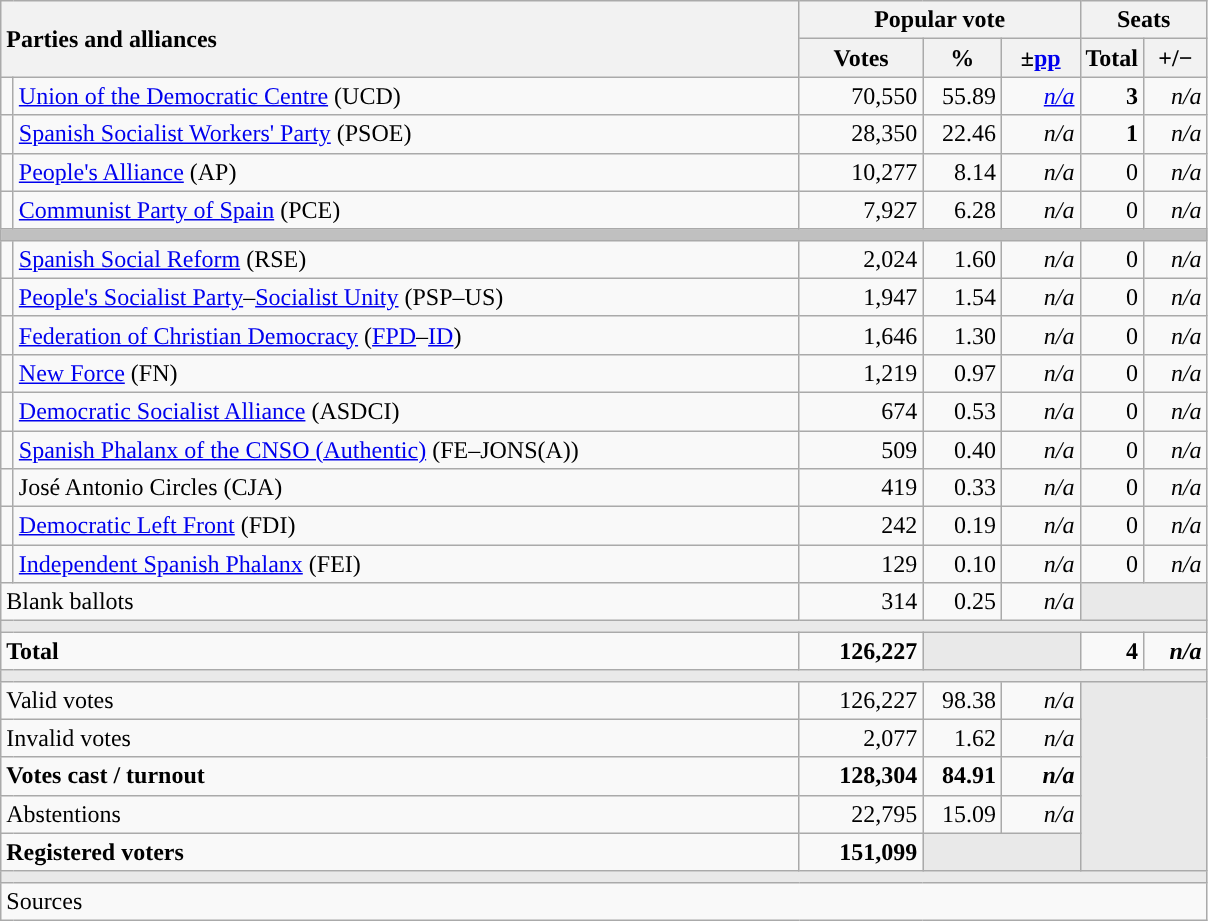<table class="wikitable" style="text-align:right;">
<tr>
<th style="text-align:left;" rowspan="2" colspan="2" width="525">Parties and alliances</th>
<th colspan="3">Popular vote</th>
<th colspan="2">Seats</th>
</tr>
<tr>
<th width="75">Votes</th>
<th width="45">%</th>
<th width="45">±<a href='#'>pp</a></th>
<th width="35">Total</th>
<th width="35">+/−</th>
</tr>
<tr>
<td width="1" style="color:inherit;background:"></td>
<td align="left"><a href='#'>Union of the Democratic Centre</a> (UCD)</td>
<td>70,550</td>
<td>55.89</td>
<td><em><a href='#'>n/a</a></em></td>
<td><strong>3</strong></td>
<td><em>n/a</em></td>
</tr>
<tr>
<td style="color:inherit;background:"></td>
<td align="left"><a href='#'>Spanish Socialist Workers' Party</a> (PSOE)</td>
<td>28,350</td>
<td>22.46</td>
<td><em>n/a</em></td>
<td><strong>1</strong></td>
<td><em>n/a</em></td>
</tr>
<tr>
<td style="color:inherit;background:"></td>
<td align="left"><a href='#'>People's Alliance</a> (AP)</td>
<td>10,277</td>
<td>8.14</td>
<td><em>n/a</em></td>
<td>0</td>
<td><em>n/a</em></td>
</tr>
<tr>
<td style="color:inherit;background:"></td>
<td align="left"><a href='#'>Communist Party of Spain</a> (PCE)</td>
<td>7,927</td>
<td>6.28</td>
<td><em>n/a</em></td>
<td>0</td>
<td><em>n/a</em></td>
</tr>
<tr>
<td colspan="7" bgcolor="#C0C0C0"></td>
</tr>
<tr>
<td style="color:inherit;background:"></td>
<td align="left"><a href='#'>Spanish Social Reform</a> (RSE)</td>
<td>2,024</td>
<td>1.60</td>
<td><em>n/a</em></td>
<td>0</td>
<td><em>n/a</em></td>
</tr>
<tr>
<td style="color:inherit;background:"></td>
<td align="left"><a href='#'>People's Socialist Party</a>–<a href='#'>Socialist Unity</a> (PSP–US)</td>
<td>1,947</td>
<td>1.54</td>
<td><em>n/a</em></td>
<td>0</td>
<td><em>n/a</em></td>
</tr>
<tr>
<td style="color:inherit;background:"></td>
<td align="left"><a href='#'>Federation of Christian Democracy</a> (<a href='#'>FPD</a>–<a href='#'>ID</a>)</td>
<td>1,646</td>
<td>1.30</td>
<td><em>n/a</em></td>
<td>0</td>
<td><em>n/a</em></td>
</tr>
<tr>
<td style="color:inherit;background:"></td>
<td align="left"><a href='#'>New Force</a> (FN)</td>
<td>1,219</td>
<td>0.97</td>
<td><em>n/a</em></td>
<td>0</td>
<td><em>n/a</em></td>
</tr>
<tr>
<td style="color:inherit;background:"></td>
<td align="left"><a href='#'>Democratic Socialist Alliance</a> (ASDCI)</td>
<td>674</td>
<td>0.53</td>
<td><em>n/a</em></td>
<td>0</td>
<td><em>n/a</em></td>
</tr>
<tr>
<td style="color:inherit;background:"></td>
<td align="left"><a href='#'>Spanish Phalanx of the CNSO (Authentic)</a> (FE–JONS(A))</td>
<td>509</td>
<td>0.40</td>
<td><em>n/a</em></td>
<td>0</td>
<td><em>n/a</em></td>
</tr>
<tr>
<td style="color:inherit;background:"></td>
<td align="left">José Antonio Circles (CJA)</td>
<td>419</td>
<td>0.33</td>
<td><em>n/a</em></td>
<td>0</td>
<td><em>n/a</em></td>
</tr>
<tr>
<td style="color:inherit;background:"></td>
<td align="left"><a href='#'>Democratic Left Front</a> (FDI)</td>
<td>242</td>
<td>0.19</td>
<td><em>n/a</em></td>
<td>0</td>
<td><em>n/a</em></td>
</tr>
<tr>
<td style="color:inherit;background:"></td>
<td align="left"><a href='#'>Independent Spanish Phalanx</a> (FEI)</td>
<td>129</td>
<td>0.10</td>
<td><em>n/a</em></td>
<td>0</td>
<td><em>n/a</em></td>
</tr>
<tr>
<td align="left" colspan="2">Blank ballots</td>
<td>314</td>
<td>0.25</td>
<td><em>n/a</em></td>
<td bgcolor="#E9E9E9" colspan="2"></td>
</tr>
<tr>
<td colspan="7" bgcolor="#E9E9E9"></td>
</tr>
<tr style="font-weight:bold;">
<td align="left" colspan="2">Total</td>
<td>126,227</td>
<td bgcolor="#E9E9E9" colspan="2"></td>
<td>4</td>
<td><em>n/a</em></td>
</tr>
<tr>
<td colspan="7" bgcolor="#E9E9E9"></td>
</tr>
<tr>
<td align="left" colspan="2">Valid votes</td>
<td>126,227</td>
<td>98.38</td>
<td><em>n/a</em></td>
<td bgcolor="#E9E9E9" colspan="2" rowspan="5"></td>
</tr>
<tr>
<td align="left" colspan="2">Invalid votes</td>
<td>2,077</td>
<td>1.62</td>
<td><em>n/a</em></td>
</tr>
<tr style="font-weight:bold;">
<td align="left" colspan="2">Votes cast / turnout</td>
<td>128,304</td>
<td>84.91</td>
<td><em>n/a</em></td>
</tr>
<tr>
<td align="left" colspan="2">Abstentions</td>
<td>22,795</td>
<td>15.09</td>
<td><em>n/a</em></td>
</tr>
<tr style="font-weight:bold;">
<td align="left" colspan="2">Registered voters</td>
<td>151,099</td>
<td bgcolor="#E9E9E9" colspan="2"></td>
</tr>
<tr>
<td colspan="7" bgcolor="#E9E9E9"></td>
</tr>
<tr>
<td align="left" colspan="7">Sources</td>
</tr>
</table>
